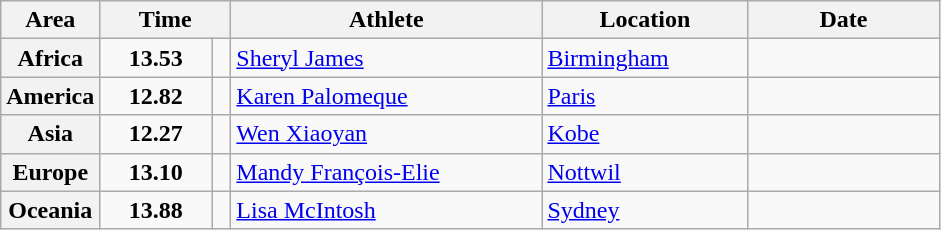<table class="wikitable">
<tr>
<th width="45">Area</th>
<th width="80" colspan="2">Time</th>
<th width="200">Athlete</th>
<th width="130">Location</th>
<th width="120">Date</th>
</tr>
<tr>
<th>Africa</th>
<td align="center"><strong>13.53</strong></td>
<td align="center"></td>
<td> <a href='#'>Sheryl James</a></td>
<td> <a href='#'>Birmingham</a></td>
<td align="right"></td>
</tr>
<tr>
<th>America</th>
<td align="center"><strong>12.82</strong></td>
<td align="center"></td>
<td> <a href='#'>Karen Palomeque</a></td>
<td> <a href='#'>Paris</a></td>
<td align="right"></td>
</tr>
<tr>
<th>Asia</th>
<td align="center"><strong>12.27</strong></td>
<td align="center"><strong></strong></td>
<td> <a href='#'>Wen Xiaoyan</a></td>
<td> <a href='#'>Kobe</a></td>
<td align="right"></td>
</tr>
<tr>
<th>Europe</th>
<td align="center"><strong>13.10</strong></td>
<td align="center"></td>
<td> <a href='#'>Mandy François-Elie</a></td>
<td> <a href='#'>Nottwil</a></td>
<td align="right"></td>
</tr>
<tr>
<th>Oceania</th>
<td align="center"><strong>13.88</strong></td>
<td align="center"></td>
<td> <a href='#'>Lisa McIntosh</a></td>
<td> <a href='#'>Sydney</a></td>
<td align="right"></td>
</tr>
</table>
